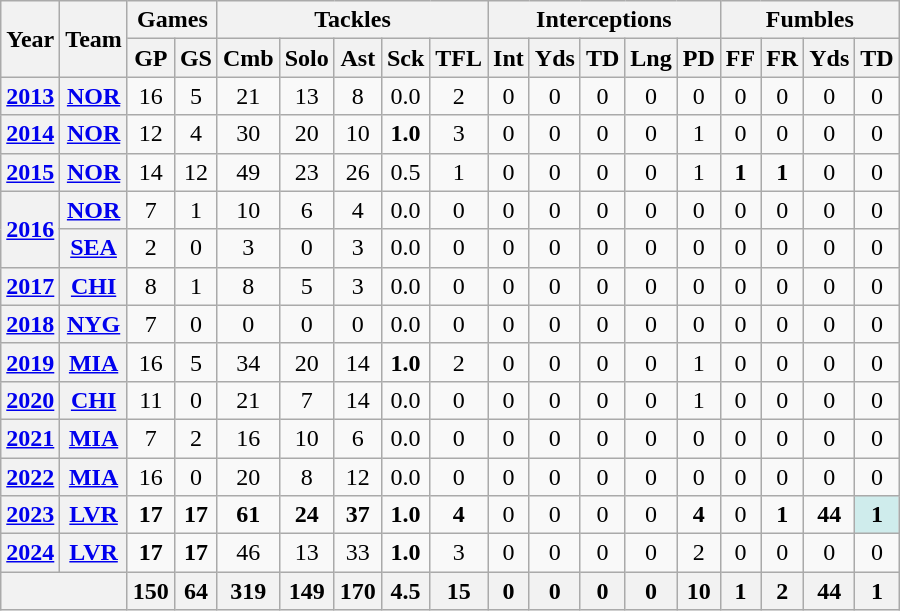<table class="wikitable" style="text-align:center">
<tr>
<th rowspan="2">Year</th>
<th rowspan="2">Team</th>
<th colspan="2">Games</th>
<th colspan="5">Tackles</th>
<th colspan="5">Interceptions</th>
<th colspan="4">Fumbles</th>
</tr>
<tr>
<th>GP</th>
<th>GS</th>
<th>Cmb</th>
<th>Solo</th>
<th>Ast</th>
<th>Sck</th>
<th>TFL</th>
<th>Int</th>
<th>Yds</th>
<th>TD</th>
<th>Lng</th>
<th>PD</th>
<th>FF</th>
<th>FR</th>
<th>Yds</th>
<th>TD</th>
</tr>
<tr>
<th><a href='#'>2013</a></th>
<th><a href='#'>NOR</a></th>
<td>16</td>
<td>5</td>
<td>21</td>
<td>13</td>
<td>8</td>
<td>0.0</td>
<td>2</td>
<td>0</td>
<td>0</td>
<td>0</td>
<td>0</td>
<td>0</td>
<td>0</td>
<td>0</td>
<td>0</td>
<td>0</td>
</tr>
<tr>
<th><a href='#'>2014</a></th>
<th><a href='#'>NOR</a></th>
<td>12</td>
<td>4</td>
<td>30</td>
<td>20</td>
<td>10</td>
<td><strong>1.0</strong></td>
<td>3</td>
<td>0</td>
<td>0</td>
<td>0</td>
<td>0</td>
<td>1</td>
<td>0</td>
<td>0</td>
<td>0</td>
<td>0</td>
</tr>
<tr>
<th><a href='#'>2015</a></th>
<th><a href='#'>NOR</a></th>
<td>14</td>
<td>12</td>
<td>49</td>
<td>23</td>
<td>26</td>
<td>0.5</td>
<td>1</td>
<td>0</td>
<td>0</td>
<td>0</td>
<td>0</td>
<td>1</td>
<td><strong>1</strong></td>
<td><strong>1</strong></td>
<td>0</td>
<td>0</td>
</tr>
<tr>
<th rowspan="2"><a href='#'>2016</a></th>
<th><a href='#'>NOR</a></th>
<td>7</td>
<td>1</td>
<td>10</td>
<td>6</td>
<td>4</td>
<td>0.0</td>
<td>0</td>
<td>0</td>
<td>0</td>
<td>0</td>
<td>0</td>
<td>0</td>
<td>0</td>
<td>0</td>
<td>0</td>
<td>0</td>
</tr>
<tr>
<th><a href='#'>SEA</a></th>
<td>2</td>
<td>0</td>
<td>3</td>
<td>0</td>
<td>3</td>
<td>0.0</td>
<td>0</td>
<td>0</td>
<td>0</td>
<td>0</td>
<td>0</td>
<td>0</td>
<td>0</td>
<td>0</td>
<td>0</td>
<td>0</td>
</tr>
<tr>
<th><a href='#'>2017</a></th>
<th><a href='#'>CHI</a></th>
<td>8</td>
<td>1</td>
<td>8</td>
<td>5</td>
<td>3</td>
<td>0.0</td>
<td>0</td>
<td>0</td>
<td>0</td>
<td>0</td>
<td>0</td>
<td>0</td>
<td>0</td>
<td>0</td>
<td>0</td>
<td>0</td>
</tr>
<tr>
<th><a href='#'>2018</a></th>
<th><a href='#'>NYG</a></th>
<td>7</td>
<td>0</td>
<td>0</td>
<td>0</td>
<td>0</td>
<td>0.0</td>
<td>0</td>
<td>0</td>
<td>0</td>
<td>0</td>
<td>0</td>
<td>0</td>
<td>0</td>
<td>0</td>
<td>0</td>
<td>0</td>
</tr>
<tr>
<th><a href='#'>2019</a></th>
<th><a href='#'>MIA</a></th>
<td>16</td>
<td>5</td>
<td>34</td>
<td>20</td>
<td>14</td>
<td><strong>1.0</strong></td>
<td>2</td>
<td>0</td>
<td>0</td>
<td>0</td>
<td>0</td>
<td>1</td>
<td>0</td>
<td>0</td>
<td>0</td>
<td>0</td>
</tr>
<tr>
<th><a href='#'>2020</a></th>
<th><a href='#'>CHI</a></th>
<td>11</td>
<td>0</td>
<td>21</td>
<td>7</td>
<td>14</td>
<td>0.0</td>
<td>0</td>
<td>0</td>
<td>0</td>
<td>0</td>
<td>0</td>
<td>1</td>
<td>0</td>
<td>0</td>
<td>0</td>
<td>0</td>
</tr>
<tr>
<th><a href='#'>2021</a></th>
<th><a href='#'>MIA</a></th>
<td>7</td>
<td>2</td>
<td>16</td>
<td>10</td>
<td>6</td>
<td>0.0</td>
<td>0</td>
<td>0</td>
<td>0</td>
<td>0</td>
<td>0</td>
<td>0</td>
<td>0</td>
<td>0</td>
<td>0</td>
<td>0</td>
</tr>
<tr>
<th><a href='#'>2022</a></th>
<th><a href='#'>MIA</a></th>
<td>16</td>
<td>0</td>
<td>20</td>
<td>8</td>
<td>12</td>
<td>0.0</td>
<td>0</td>
<td>0</td>
<td>0</td>
<td>0</td>
<td>0</td>
<td>0</td>
<td>0</td>
<td>0</td>
<td>0</td>
<td>0</td>
</tr>
<tr>
<th><a href='#'>2023</a></th>
<th><a href='#'>LVR</a></th>
<td><strong>17</strong></td>
<td><strong>17</strong></td>
<td><strong>61</strong></td>
<td><strong>24</strong></td>
<td><strong>37</strong></td>
<td><strong>1.0</strong></td>
<td><strong>4</strong></td>
<td>0</td>
<td>0</td>
<td>0</td>
<td>0</td>
<td><strong>4</strong></td>
<td>0</td>
<td><strong>1</strong></td>
<td><strong>44</strong></td>
<td style="background:#cfecec;"><strong>1</strong></td>
</tr>
<tr>
<th><a href='#'>2024</a></th>
<th><a href='#'>LVR</a></th>
<td><strong>17</strong></td>
<td><strong>17</strong></td>
<td>46</td>
<td>13</td>
<td>33</td>
<td><strong>1.0</strong></td>
<td>3</td>
<td>0</td>
<td>0</td>
<td>0</td>
<td>0</td>
<td>2</td>
<td>0</td>
<td>0</td>
<td>0</td>
<td>0</td>
</tr>
<tr>
<th colspan="2"></th>
<th>150</th>
<th>64</th>
<th>319</th>
<th>149</th>
<th>170</th>
<th>4.5</th>
<th>15</th>
<th>0</th>
<th>0</th>
<th>0</th>
<th>0</th>
<th>10</th>
<th>1</th>
<th>2</th>
<th>44</th>
<th>1</th>
</tr>
</table>
